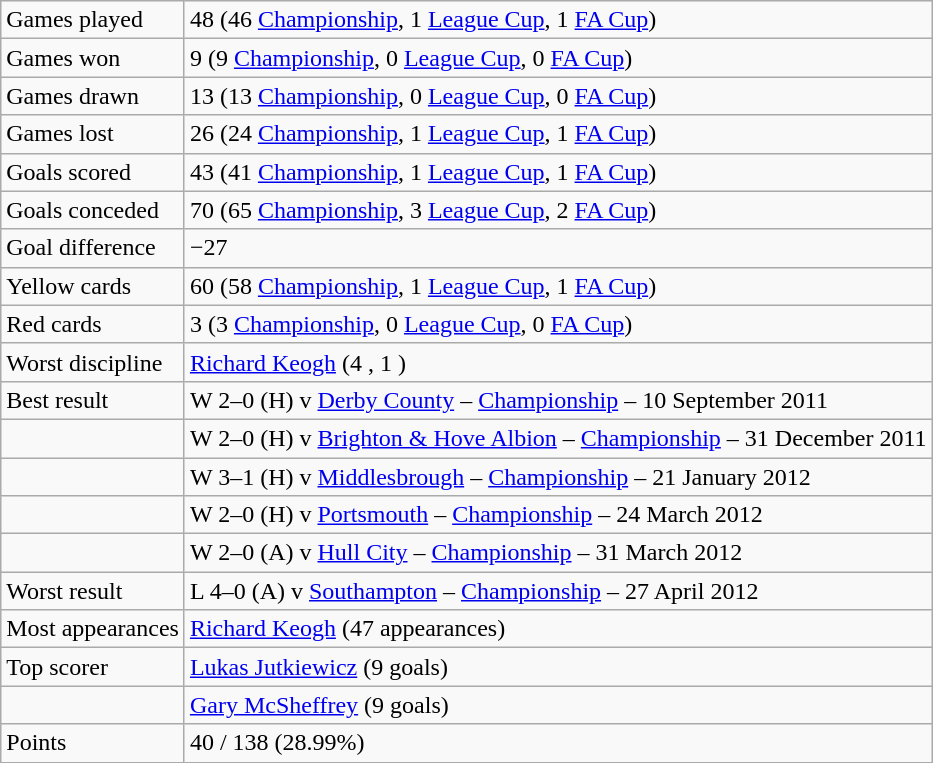<table class="wikitable">
<tr>
<td>Games played</td>
<td>48 (46 <a href='#'>Championship</a>, 1 <a href='#'>League Cup</a>, 1 <a href='#'>FA Cup</a>)</td>
</tr>
<tr>
<td>Games won</td>
<td>9 (9 <a href='#'>Championship</a>, 0 <a href='#'>League Cup</a>, 0 <a href='#'>FA Cup</a>)</td>
</tr>
<tr>
<td>Games drawn</td>
<td>13 (13 <a href='#'>Championship</a>, 0 <a href='#'>League Cup</a>, 0 <a href='#'>FA Cup</a>)</td>
</tr>
<tr>
<td>Games lost</td>
<td>26 (24 <a href='#'>Championship</a>, 1 <a href='#'>League Cup</a>, 1 <a href='#'>FA Cup</a>)</td>
</tr>
<tr>
<td>Goals scored</td>
<td>43 (41 <a href='#'>Championship</a>, 1 <a href='#'>League Cup</a>, 1 <a href='#'>FA Cup</a>)</td>
</tr>
<tr>
<td>Goals conceded</td>
<td>70 (65 <a href='#'>Championship</a>, 3 <a href='#'>League Cup</a>, 2 <a href='#'>FA Cup</a>)</td>
</tr>
<tr>
<td>Goal difference</td>
<td>−27</td>
</tr>
<tr>
<td>Yellow cards</td>
<td>60 (58 <a href='#'>Championship</a>, 1 <a href='#'>League Cup</a>, 1 <a href='#'>FA Cup</a>)</td>
</tr>
<tr>
<td>Red cards</td>
<td>3 (3 <a href='#'>Championship</a>, 0 <a href='#'>League Cup</a>, 0 <a href='#'>FA Cup</a>)</td>
</tr>
<tr>
<td>Worst discipline</td>
<td> <a href='#'>Richard Keogh</a> (4 , 1 )</td>
</tr>
<tr>
<td>Best result</td>
<td>W 2–0 (H) v <a href='#'>Derby County</a> – <a href='#'>Championship</a> – 10 September 2011</td>
</tr>
<tr>
<td></td>
<td>W 2–0 (H) v <a href='#'>Brighton & Hove Albion</a> – <a href='#'>Championship</a> – 31 December 2011</td>
</tr>
<tr>
<td></td>
<td>W 3–1 (H) v <a href='#'>Middlesbrough</a> – <a href='#'>Championship</a> – 21 January 2012</td>
</tr>
<tr>
<td></td>
<td>W 2–0 (H) v <a href='#'>Portsmouth</a> – <a href='#'>Championship</a> – 24 March 2012</td>
</tr>
<tr>
<td></td>
<td>W 2–0 (A) v <a href='#'>Hull City</a> – <a href='#'>Championship</a> – 31 March 2012</td>
</tr>
<tr>
<td>Worst result</td>
<td>L 4–0 (A) v <a href='#'>Southampton</a> – <a href='#'>Championship</a> – 27 April 2012</td>
</tr>
<tr>
<td>Most appearances</td>
<td> <a href='#'>Richard Keogh</a> (47 appearances)</td>
</tr>
<tr>
<td>Top scorer</td>
<td> <a href='#'>Lukas Jutkiewicz</a> (9 goals)</td>
</tr>
<tr>
<td></td>
<td> <a href='#'>Gary McSheffrey</a> (9 goals)</td>
</tr>
<tr>
<td>Points</td>
<td>40 / 138 (28.99%)</td>
</tr>
</table>
